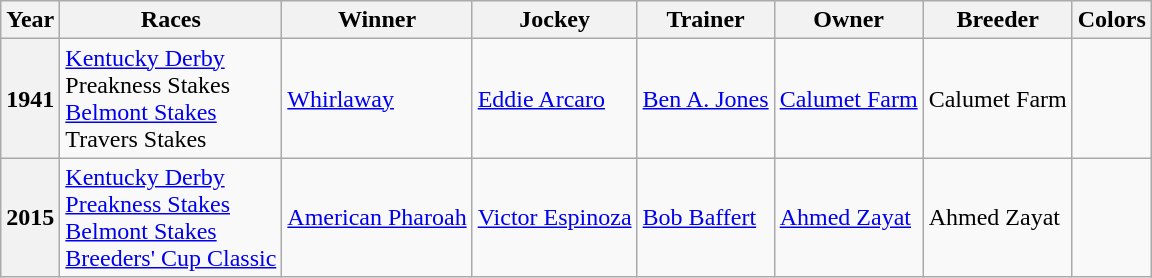<table class="wikitable sortable">
<tr>
<th scope="col">Year</th>
<th>Races</th>
<th scope="col">Winner</th>
<th scope="col">Jockey</th>
<th scope="col">Trainer</th>
<th scope="col">Owner</th>
<th scope="col">Breeder</th>
<th class="unsortable" scope="col">Colors</th>
</tr>
<tr>
<th scope="row">1941</th>
<td><a href='#'>Kentucky Derby</a><br>Preakness Stakes<br><a href='#'>Belmont Stakes</a><br>Travers Stakes</td>
<td><a href='#'>Whirlaway</a></td>
<td><a href='#'>Eddie Arcaro</a></td>
<td><a href='#'>Ben A. Jones</a></td>
<td><a href='#'>Calumet Farm</a></td>
<td>Calumet Farm</td>
<td></td>
</tr>
<tr>
<th scope="row">2015</th>
<td><a href='#'>Kentucky Derby</a><br><a href='#'>Preakness Stakes</a><br><a href='#'>Belmont Stakes</a><br><a href='#'>Breeders' Cup Classic</a></td>
<td><a href='#'>American Pharoah</a></td>
<td><a href='#'>Victor Espinoza</a></td>
<td><a href='#'>Bob Baffert</a></td>
<td><a href='#'>Ahmed Zayat</a></td>
<td>Ahmed Zayat</td>
<td></td>
</tr>
</table>
